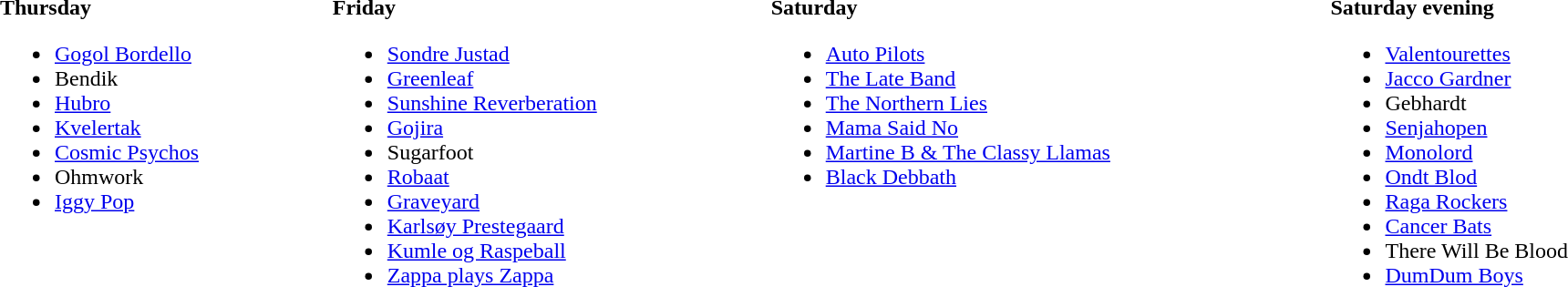<table cellpadding="2" cellspacing="2" border="0" style="width: 100%;">
<tr valign="top">
<td><br><strong>Thursday</strong><ul><li> <a href='#'>Gogol Bordello</a></li><li> Bendik</li><li> <a href='#'>Hubro</a></li><li> <a href='#'>Kvelertak</a></li><li> <a href='#'>Cosmic Psychos</a></li><li> Ohmwork</li><li> <a href='#'>Iggy Pop</a></li></ul></td>
<td><br><strong>Friday</strong><ul><li> <a href='#'>Sondre Justad</a></li><li> <a href='#'>Greenleaf</a></li><li> <a href='#'>Sunshine Reverberation</a></li><li> <a href='#'>Gojira</a></li><li> Sugarfoot</li><li> <a href='#'>Robaat</a></li><li> <a href='#'>Graveyard</a></li><li> <a href='#'>Karlsøy Prestegaard</a></li><li> <a href='#'>Kumle og Raspeball</a></li><li> <a href='#'>Zappa plays Zappa</a></li></ul></td>
<td><br><strong>Saturday</strong><ul><li> <a href='#'>Auto Pilots</a></li><li> <a href='#'>The Late Band</a></li><li> <a href='#'>The Northern Lies</a></li><li> <a href='#'>Mama Said No</a></li><li> <a href='#'>Martine B & The Classy Llamas</a></li><li> <a href='#'>Black Debbath</a></li></ul></td>
<td><br><strong>Saturday evening</strong><ul><li> <a href='#'>Valentourettes</a></li><li> <a href='#'>Jacco Gardner</a></li><li> Gebhardt</li><li> <a href='#'>Senjahopen</a></li><li> <a href='#'>Monolord</a></li><li> <a href='#'>Ondt Blod</a></li><li> <a href='#'>Raga Rockers</a></li><li> <a href='#'>Cancer Bats</a></li><li> There Will Be Blood</li><li> <a href='#'>DumDum Boys</a></li></ul></td>
</tr>
</table>
